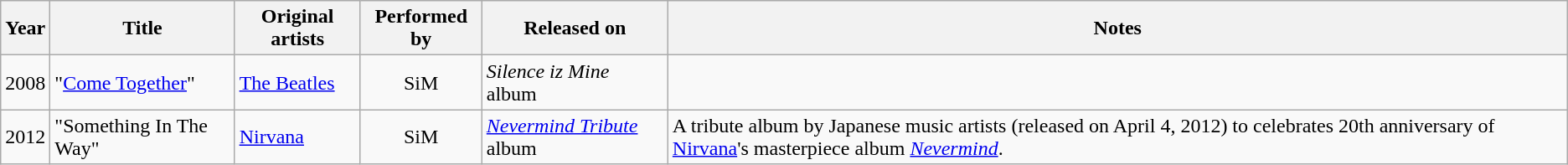<table class="wikitable">
<tr>
<th>Year</th>
<th>Title</th>
<th>Original artists</th>
<th>Performed by</th>
<th>Released on</th>
<th>Notes</th>
</tr>
<tr>
<td>2008</td>
<td>"<a href='#'>Come Together</a>"</td>
<td><a href='#'>The Beatles</a></td>
<td align="center">SiM</td>
<td><em>Silence iz Mine</em> album</td>
<td></td>
</tr>
<tr>
<td>2012</td>
<td>"Something In The Way"</td>
<td><a href='#'>Nirvana</a></td>
<td align="center">SiM</td>
<td><em><a href='#'>Nevermind Tribute</a></em> album</td>
<td>A tribute album by Japanese music artists (released on April 4, 2012) to celebrates 20th anniversary of <a href='#'>Nirvana</a>'s masterpiece album <em><a href='#'>Nevermind</a></em>.</td>
</tr>
</table>
